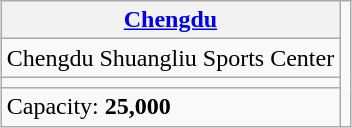<table class="wikitable" style="margin-left: auto; margin-right: auto; border: none;">
<tr>
<th><a href='#'>Chengdu</a></th>
<td rowspan="4"><br></td>
</tr>
<tr>
<td>Chengdu Shuangliu Sports Center</td>
</tr>
<tr>
<td><small></small></td>
</tr>
<tr>
<td>Capacity: <strong>25,000</strong></td>
</tr>
</table>
